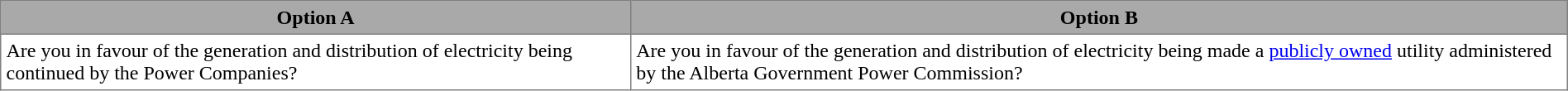<table border="1" cellpadding="4" cellspacing="0" style="border-collapse: collapse">
<tr bgcolor="darkgray">
<th>Option A</th>
<th>Option B</th>
</tr>
<tr>
<td>Are you in favour of the generation and distribution of electricity being continued by the Power Companies?</td>
<td>Are you in favour of the generation and distribution of electricity being made a <a href='#'>publicly owned</a> utility administered by the Alberta Government Power Commission?</td>
</tr>
</table>
